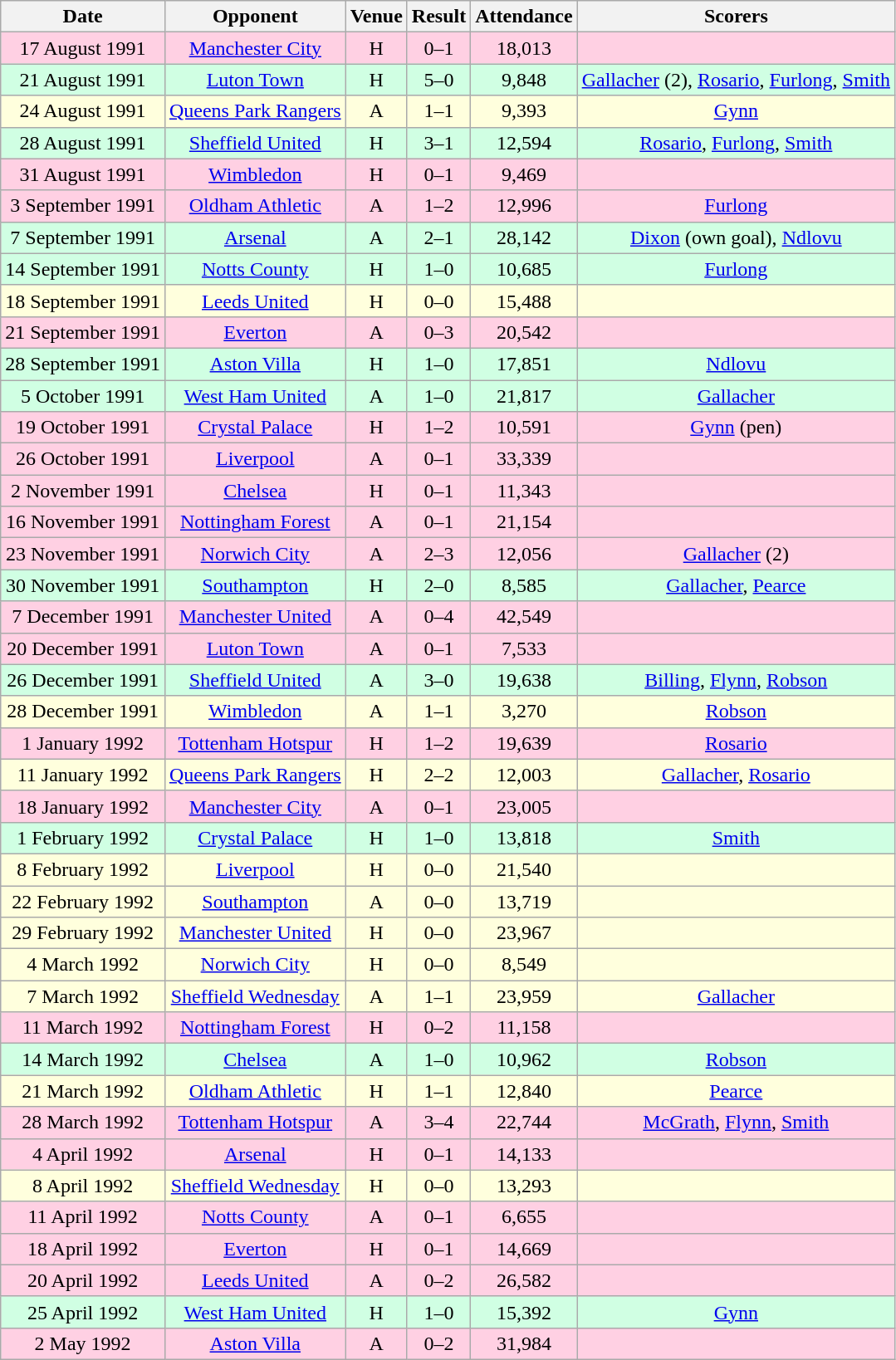<table class="wikitable sortable" style="font-size:100%; text-align:center">
<tr>
<th>Date</th>
<th>Opponent</th>
<th>Venue</th>
<th>Result</th>
<th>Attendance</th>
<th>Scorers</th>
</tr>
<tr style="background-color: #ffd0e3;">
<td>17 August 1991</td>
<td><a href='#'>Manchester City</a></td>
<td>H</td>
<td>0–1</td>
<td>18,013</td>
<td></td>
</tr>
<tr style="background-color: #d0ffe3;">
<td>21 August 1991</td>
<td><a href='#'>Luton Town</a></td>
<td>H</td>
<td>5–0</td>
<td>9,848</td>
<td><a href='#'>Gallacher</a> (2), <a href='#'>Rosario</a>, <a href='#'>Furlong</a>, <a href='#'>Smith</a></td>
</tr>
<tr style="background-color: #ffffdd;">
<td>24 August 1991</td>
<td><a href='#'>Queens Park Rangers</a></td>
<td>A</td>
<td>1–1</td>
<td>9,393</td>
<td><a href='#'>Gynn</a></td>
</tr>
<tr style="background-color: #d0ffe3;">
<td>28 August 1991</td>
<td><a href='#'>Sheffield United</a></td>
<td>H</td>
<td>3–1</td>
<td>12,594</td>
<td><a href='#'>Rosario</a>, <a href='#'>Furlong</a>, <a href='#'>Smith</a></td>
</tr>
<tr style="background-color: #ffd0e3;">
<td>31 August 1991</td>
<td><a href='#'>Wimbledon</a></td>
<td>H</td>
<td>0–1</td>
<td>9,469</td>
<td></td>
</tr>
<tr style="background-color: #ffd0e3;">
<td>3 September 1991</td>
<td><a href='#'>Oldham Athletic</a></td>
<td>A</td>
<td>1–2</td>
<td>12,996</td>
<td><a href='#'>Furlong</a></td>
</tr>
<tr style="background-color: #d0ffe3;">
<td>7 September 1991</td>
<td><a href='#'>Arsenal</a></td>
<td>A</td>
<td>2–1</td>
<td>28,142</td>
<td><a href='#'>Dixon</a> (own goal), <a href='#'>Ndlovu</a></td>
</tr>
<tr style="background-color: #d0ffe3;">
<td>14 September 1991</td>
<td><a href='#'>Notts County</a></td>
<td>H</td>
<td>1–0</td>
<td>10,685</td>
<td><a href='#'>Furlong</a></td>
</tr>
<tr style="background-color: #ffffdd;">
<td>18 September 1991</td>
<td><a href='#'>Leeds United</a></td>
<td>H</td>
<td>0–0</td>
<td>15,488</td>
<td></td>
</tr>
<tr style="background-color: #ffd0e3;">
<td>21 September 1991</td>
<td><a href='#'>Everton</a></td>
<td>A</td>
<td>0–3</td>
<td>20,542</td>
<td></td>
</tr>
<tr style="background-color: #d0ffe3;">
<td>28 September 1991</td>
<td><a href='#'>Aston Villa</a></td>
<td>H</td>
<td>1–0</td>
<td>17,851</td>
<td><a href='#'>Ndlovu</a></td>
</tr>
<tr style="background-color: #d0ffe3;">
<td>5 October 1991</td>
<td><a href='#'>West Ham United</a></td>
<td>A</td>
<td>1–0</td>
<td>21,817</td>
<td><a href='#'>Gallacher</a></td>
</tr>
<tr style="background-color: #ffd0e3;">
<td>19 October 1991</td>
<td><a href='#'>Crystal Palace</a></td>
<td>H</td>
<td>1–2</td>
<td>10,591</td>
<td><a href='#'>Gynn</a> (pen)</td>
</tr>
<tr style="background-color: #ffd0e3;">
<td>26 October 1991</td>
<td><a href='#'>Liverpool</a></td>
<td>A</td>
<td>0–1</td>
<td>33,339</td>
<td></td>
</tr>
<tr style="background-color: #ffd0e3;">
<td>2 November 1991</td>
<td><a href='#'>Chelsea</a></td>
<td>H</td>
<td>0–1</td>
<td>11,343</td>
<td></td>
</tr>
<tr style="background-color: #ffd0e3;">
<td>16 November 1991</td>
<td><a href='#'>Nottingham Forest</a></td>
<td>A</td>
<td>0–1</td>
<td>21,154</td>
<td></td>
</tr>
<tr style="background-color: #ffd0e3;">
<td>23 November 1991</td>
<td><a href='#'>Norwich City</a></td>
<td>A</td>
<td>2–3</td>
<td>12,056</td>
<td><a href='#'>Gallacher</a> (2)</td>
</tr>
<tr style="background-color: #d0ffe3;">
<td>30 November 1991</td>
<td><a href='#'>Southampton</a></td>
<td>H</td>
<td>2–0</td>
<td>8,585</td>
<td><a href='#'>Gallacher</a>, <a href='#'>Pearce</a></td>
</tr>
<tr style="background-color: #ffd0e3;">
<td>7 December 1991</td>
<td><a href='#'>Manchester United</a></td>
<td>A</td>
<td>0–4</td>
<td>42,549</td>
<td></td>
</tr>
<tr style="background-color: #ffd0e3;">
<td>20 December 1991</td>
<td><a href='#'>Luton Town</a></td>
<td>A</td>
<td>0–1</td>
<td>7,533</td>
<td></td>
</tr>
<tr style="background-color: #d0ffe3;">
<td>26 December 1991</td>
<td><a href='#'>Sheffield United</a></td>
<td>A</td>
<td>3–0</td>
<td>19,638</td>
<td><a href='#'>Billing</a>, <a href='#'>Flynn</a>, <a href='#'>Robson</a></td>
</tr>
<tr style="background-color: #ffffdd;">
<td>28 December 1991</td>
<td><a href='#'>Wimbledon</a></td>
<td>A</td>
<td>1–1</td>
<td>3,270</td>
<td><a href='#'>Robson</a></td>
</tr>
<tr style="background-color: #ffd0e3;">
<td>1 January 1992</td>
<td><a href='#'>Tottenham Hotspur</a></td>
<td>H</td>
<td>1–2</td>
<td>19,639</td>
<td><a href='#'>Rosario</a></td>
</tr>
<tr style="background-color: #ffffdd;">
<td>11 January 1992</td>
<td><a href='#'>Queens Park Rangers</a></td>
<td>H</td>
<td>2–2</td>
<td>12,003</td>
<td><a href='#'>Gallacher</a>, <a href='#'>Rosario</a></td>
</tr>
<tr style="background-color: #ffd0e3;">
<td>18 January 1992</td>
<td><a href='#'>Manchester City</a></td>
<td>A</td>
<td>0–1</td>
<td>23,005</td>
<td></td>
</tr>
<tr style="background-color: #d0ffe3;">
<td>1 February 1992</td>
<td><a href='#'>Crystal Palace</a></td>
<td>H</td>
<td>1–0</td>
<td>13,818</td>
<td><a href='#'>Smith</a></td>
</tr>
<tr style="background-color: #ffffdd;">
<td>8 February 1992</td>
<td><a href='#'>Liverpool</a></td>
<td>H</td>
<td>0–0</td>
<td>21,540</td>
<td></td>
</tr>
<tr style="background-color: #ffffdd;">
<td>22 February 1992</td>
<td><a href='#'>Southampton</a></td>
<td>A</td>
<td>0–0</td>
<td>13,719</td>
<td></td>
</tr>
<tr style="background-color: #ffffdd;">
<td>29 February 1992</td>
<td><a href='#'>Manchester United</a></td>
<td>H</td>
<td>0–0</td>
<td>23,967</td>
<td></td>
</tr>
<tr style="background-color: #ffffdd;">
<td>4 March 1992</td>
<td><a href='#'>Norwich City</a></td>
<td>H</td>
<td>0–0</td>
<td>8,549</td>
<td></td>
</tr>
<tr style="background-color: #ffffdd;">
<td>7 March 1992</td>
<td><a href='#'>Sheffield Wednesday</a></td>
<td>A</td>
<td>1–1</td>
<td>23,959</td>
<td><a href='#'>Gallacher</a></td>
</tr>
<tr style="background-color: #ffd0e3;">
<td>11 March 1992</td>
<td><a href='#'>Nottingham Forest</a></td>
<td>H</td>
<td>0–2</td>
<td>11,158</td>
<td></td>
</tr>
<tr style="background-color: #d0ffe3;">
<td>14 March 1992</td>
<td><a href='#'>Chelsea</a></td>
<td>A</td>
<td>1–0</td>
<td>10,962</td>
<td><a href='#'>Robson</a></td>
</tr>
<tr style="background-color: #ffffdd;">
<td>21 March 1992</td>
<td><a href='#'>Oldham Athletic</a></td>
<td>H</td>
<td>1–1</td>
<td>12,840</td>
<td><a href='#'>Pearce</a></td>
</tr>
<tr style="background-color: #ffd0e3;">
<td>28 March 1992</td>
<td><a href='#'>Tottenham Hotspur</a></td>
<td>A</td>
<td>3–4</td>
<td>22,744</td>
<td><a href='#'>McGrath</a>, <a href='#'>Flynn</a>, <a href='#'>Smith</a></td>
</tr>
<tr style="background-color: #ffd0e3;">
<td>4 April 1992</td>
<td><a href='#'>Arsenal</a></td>
<td>H</td>
<td>0–1</td>
<td>14,133</td>
<td></td>
</tr>
<tr style="background-color: #ffffdd;">
<td>8 April 1992</td>
<td><a href='#'>Sheffield Wednesday</a></td>
<td>H</td>
<td>0–0</td>
<td>13,293</td>
<td></td>
</tr>
<tr style="background-color: #ffd0e3;">
<td>11 April 1992</td>
<td><a href='#'>Notts County</a></td>
<td>A</td>
<td>0–1</td>
<td>6,655</td>
<td></td>
</tr>
<tr style="background-color: #ffd0e3;">
<td>18 April 1992</td>
<td><a href='#'>Everton</a></td>
<td>H</td>
<td>0–1</td>
<td>14,669</td>
<td></td>
</tr>
<tr style="background-color: #ffd0e3;">
<td>20 April 1992</td>
<td><a href='#'>Leeds United</a></td>
<td>A</td>
<td>0–2</td>
<td>26,582</td>
<td></td>
</tr>
<tr style="background-color: #d0ffe3;">
<td>25 April 1992</td>
<td><a href='#'>West Ham United</a></td>
<td>H</td>
<td>1–0</td>
<td>15,392</td>
<td><a href='#'>Gynn</a></td>
</tr>
<tr style="background-color: #ffd0e3;">
<td>2 May 1992</td>
<td><a href='#'>Aston Villa</a></td>
<td>A</td>
<td>0–2</td>
<td>31,984</td>
<td></td>
</tr>
</table>
